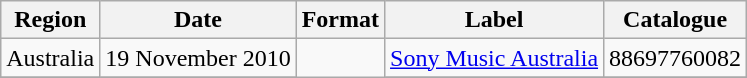<table class="wikitable plainrowheaders">
<tr>
<th scope="col">Region</th>
<th scope="col">Date</th>
<th scope="col">Format</th>
<th scope="col">Label</th>
<th scope="col">Catalogue</th>
</tr>
<tr>
<td>Australia</td>
<td>19 November 2010</td>
<td rowspan="2"></td>
<td><a href='#'>Sony Music Australia</a></td>
<td>88697760082</td>
</tr>
<tr>
</tr>
</table>
